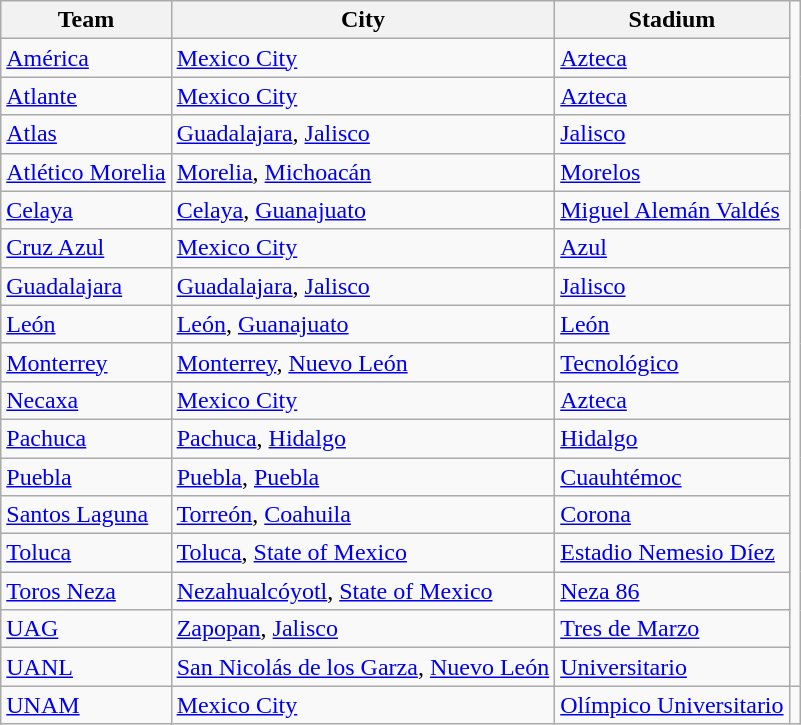<table class="wikitable" class="toccolours sortable">
<tr>
<th>Team</th>
<th>City</th>
<th>Stadium</th>
</tr>
<tr>
<td><a href='#'>América</a></td>
<td><a href='#'>Mexico City</a></td>
<td><a href='#'>Azteca</a></td>
</tr>
<tr>
<td><a href='#'>Atlante</a></td>
<td><a href='#'>Mexico City</a></td>
<td><a href='#'>Azteca</a></td>
</tr>
<tr>
<td><a href='#'>Atlas</a></td>
<td><a href='#'>Guadalajara</a>, <a href='#'>Jalisco</a></td>
<td><a href='#'>Jalisco</a></td>
</tr>
<tr>
<td><a href='#'>Atlético Morelia</a></td>
<td><a href='#'>Morelia</a>, <a href='#'>Michoacán</a></td>
<td><a href='#'>Morelos</a></td>
</tr>
<tr>
<td><a href='#'>Celaya</a></td>
<td><a href='#'>Celaya</a>, <a href='#'>Guanajuato</a></td>
<td><a href='#'>Miguel Alemán Valdés</a></td>
</tr>
<tr>
<td><a href='#'>Cruz Azul</a></td>
<td><a href='#'>Mexico City</a></td>
<td><a href='#'>Azul</a></td>
</tr>
<tr>
<td><a href='#'>Guadalajara</a></td>
<td><a href='#'>Guadalajara</a>, <a href='#'>Jalisco</a></td>
<td><a href='#'>Jalisco</a></td>
</tr>
<tr>
<td><a href='#'>León</a></td>
<td><a href='#'>León</a>, <a href='#'>Guanajuato</a></td>
<td><a href='#'>León</a></td>
</tr>
<tr>
<td><a href='#'>Monterrey</a></td>
<td><a href='#'>Monterrey</a>, <a href='#'>Nuevo León</a></td>
<td><a href='#'>Tecnológico</a></td>
</tr>
<tr>
<td><a href='#'>Necaxa</a></td>
<td><a href='#'>Mexico City</a></td>
<td><a href='#'>Azteca</a></td>
</tr>
<tr>
<td><a href='#'>Pachuca</a></td>
<td><a href='#'>Pachuca</a>, <a href='#'>Hidalgo</a></td>
<td><a href='#'>Hidalgo</a></td>
</tr>
<tr>
<td><a href='#'>Puebla</a></td>
<td><a href='#'>Puebla</a>, <a href='#'>Puebla</a></td>
<td><a href='#'>Cuauhtémoc</a></td>
</tr>
<tr>
<td><a href='#'>Santos Laguna</a></td>
<td><a href='#'>Torreón</a>, <a href='#'>Coahuila</a></td>
<td><a href='#'>Corona</a></td>
</tr>
<tr>
<td><a href='#'>Toluca</a></td>
<td><a href='#'>Toluca</a>, <a href='#'>State of Mexico</a></td>
<td><a href='#'>Estadio Nemesio Díez</a></td>
</tr>
<tr>
<td><a href='#'>Toros Neza</a></td>
<td><a href='#'>Nezahualcóyotl</a>, <a href='#'>State of Mexico</a></td>
<td><a href='#'>Neza 86</a></td>
</tr>
<tr>
<td><a href='#'>UAG</a></td>
<td><a href='#'>Zapopan</a>, <a href='#'>Jalisco</a></td>
<td><a href='#'>Tres de Marzo</a></td>
</tr>
<tr>
<td><a href='#'>UANL</a></td>
<td><a href='#'>San Nicolás de los Garza</a>, <a href='#'>Nuevo León</a></td>
<td><a href='#'>Universitario</a></td>
</tr>
<tr>
<td><a href='#'>UNAM</a></td>
<td><a href='#'>Mexico City</a></td>
<td><a href='#'>Olímpico Universitario</a></td>
<td></td>
</tr>
</table>
